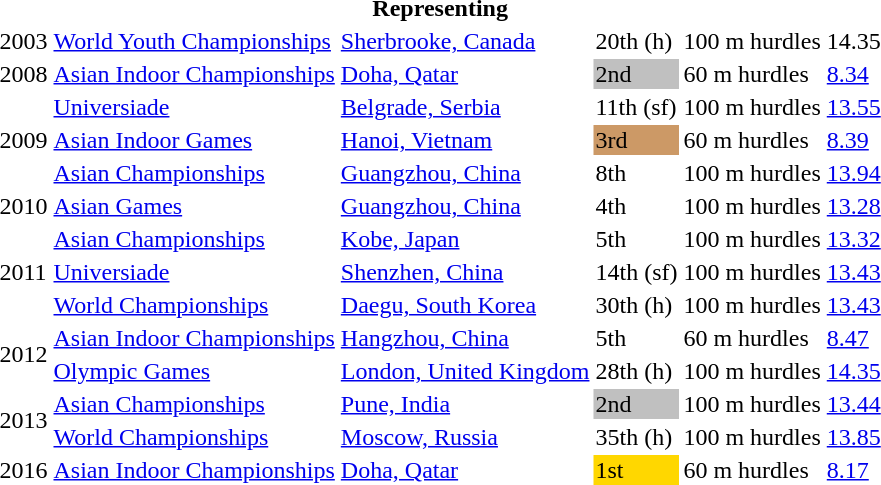<table>
<tr>
<th colspan="6">Representing </th>
</tr>
<tr>
<td>2003</td>
<td><a href='#'>World Youth Championships</a></td>
<td><a href='#'>Sherbrooke, Canada</a></td>
<td>20th (h)</td>
<td>100 m hurdles</td>
<td>14.35</td>
</tr>
<tr>
<td>2008</td>
<td><a href='#'>Asian Indoor Championships</a></td>
<td><a href='#'>Doha, Qatar</a></td>
<td bgcolor=silver>2nd</td>
<td>60 m hurdles</td>
<td><a href='#'>8.34</a></td>
</tr>
<tr>
<td rowspan=3>2009</td>
<td><a href='#'>Universiade</a></td>
<td><a href='#'>Belgrade, Serbia</a></td>
<td>11th (sf)</td>
<td>100 m hurdles</td>
<td><a href='#'>13.55</a></td>
</tr>
<tr>
<td><a href='#'>Asian Indoor Games</a></td>
<td><a href='#'>Hanoi, Vietnam</a></td>
<td bgcolor=cc9966>3rd</td>
<td>60 m hurdles</td>
<td><a href='#'>8.39</a></td>
</tr>
<tr>
<td><a href='#'>Asian Championships</a></td>
<td><a href='#'>Guangzhou, China</a></td>
<td>8th</td>
<td>100 m hurdles</td>
<td><a href='#'>13.94</a></td>
</tr>
<tr>
<td>2010</td>
<td><a href='#'>Asian Games</a></td>
<td><a href='#'>Guangzhou, China</a></td>
<td>4th</td>
<td>100 m hurdles</td>
<td><a href='#'>13.28</a></td>
</tr>
<tr>
<td rowspan=3>2011</td>
<td><a href='#'>Asian Championships</a></td>
<td><a href='#'>Kobe, Japan</a></td>
<td>5th</td>
<td>100 m hurdles</td>
<td><a href='#'>13.32</a></td>
</tr>
<tr>
<td><a href='#'>Universiade</a></td>
<td><a href='#'>Shenzhen, China</a></td>
<td>14th (sf)</td>
<td>100 m hurdles</td>
<td><a href='#'>13.43</a></td>
</tr>
<tr>
<td><a href='#'>World Championships</a></td>
<td><a href='#'>Daegu, South Korea</a></td>
<td>30th (h)</td>
<td>100 m hurdles</td>
<td><a href='#'>13.43</a></td>
</tr>
<tr>
<td rowspan=2>2012</td>
<td><a href='#'>Asian Indoor Championships</a></td>
<td><a href='#'>Hangzhou, China</a></td>
<td>5th</td>
<td>60 m hurdles</td>
<td><a href='#'>8.47</a></td>
</tr>
<tr>
<td><a href='#'>Olympic Games</a></td>
<td><a href='#'>London, United Kingdom</a></td>
<td>28th (h)</td>
<td>100 m hurdles</td>
<td><a href='#'>14.35</a></td>
</tr>
<tr>
<td rowspan=2>2013</td>
<td><a href='#'>Asian Championships</a></td>
<td><a href='#'>Pune, India</a></td>
<td bgcolor=silver>2nd</td>
<td>100 m hurdles</td>
<td><a href='#'>13.44</a></td>
</tr>
<tr>
<td><a href='#'>World Championships</a></td>
<td><a href='#'>Moscow, Russia</a></td>
<td>35th (h)</td>
<td>100 m hurdles</td>
<td><a href='#'>13.85</a></td>
</tr>
<tr>
<td>2016</td>
<td><a href='#'>Asian Indoor Championships</a></td>
<td><a href='#'>Doha, Qatar</a></td>
<td bgcolor=gold>1st</td>
<td>60 m hurdles</td>
<td><a href='#'>8.17</a></td>
</tr>
</table>
